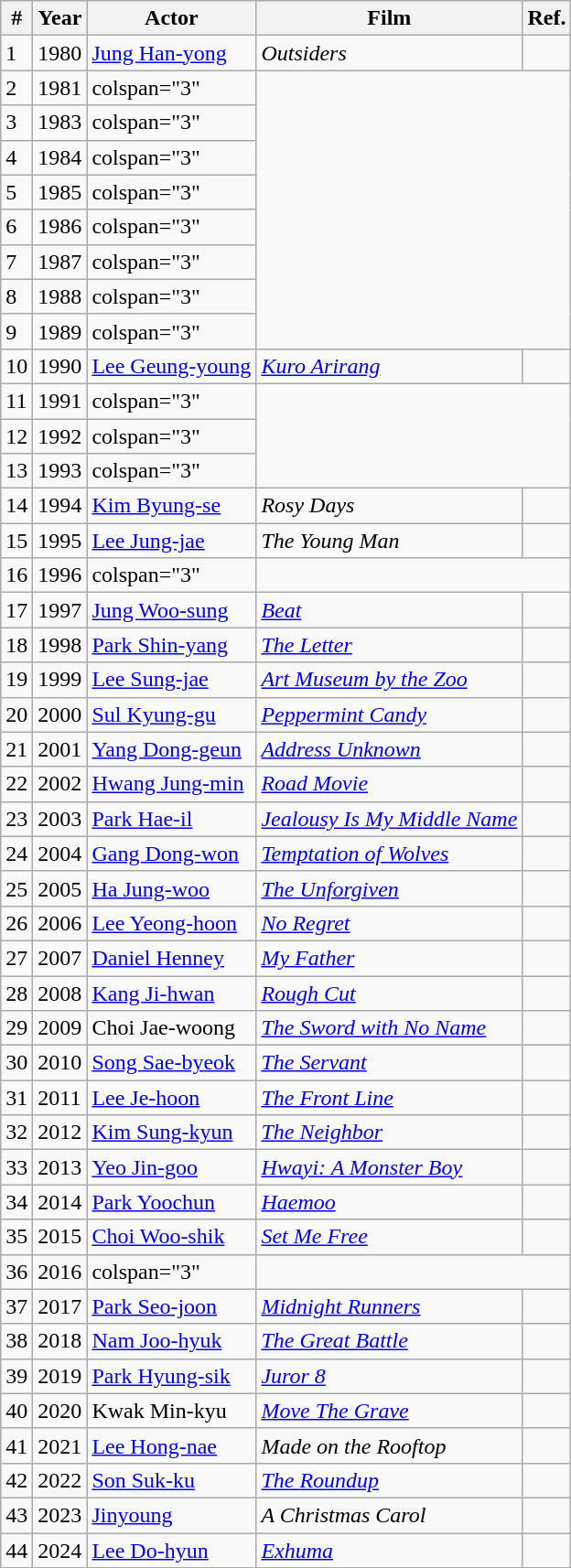<table class="wikitable">
<tr>
<th>#</th>
<th>Year</th>
<th>Actor</th>
<th>Film</th>
<th>Ref.</th>
</tr>
<tr>
<td>1</td>
<td>1980</td>
<td><a href='#'>Jung Han-yong</a></td>
<td><em>Outsiders</em></td>
<td></td>
</tr>
<tr>
<td>2</td>
<td>1981</td>
<td>colspan="3" </td>
</tr>
<tr>
<td>3</td>
<td>1983</td>
<td>colspan="3" </td>
</tr>
<tr>
<td>4</td>
<td>1984</td>
<td>colspan="3" </td>
</tr>
<tr>
<td>5</td>
<td>1985</td>
<td>colspan="3" </td>
</tr>
<tr>
<td>6</td>
<td>1986</td>
<td>colspan="3" </td>
</tr>
<tr>
<td>7</td>
<td>1987</td>
<td>colspan="3" </td>
</tr>
<tr>
<td>8</td>
<td>1988</td>
<td>colspan="3" </td>
</tr>
<tr>
<td>9</td>
<td>1989</td>
<td>colspan="3" </td>
</tr>
<tr>
<td>10</td>
<td>1990</td>
<td><a href='#'>Lee Geung-young</a></td>
<td><em><a href='#'>Kuro Arirang</a></em></td>
<td></td>
</tr>
<tr>
<td>11</td>
<td>1991</td>
<td>colspan="3" </td>
</tr>
<tr>
<td>12</td>
<td>1992</td>
<td>colspan="3" </td>
</tr>
<tr>
<td>13</td>
<td>1993</td>
<td>colspan="3" </td>
</tr>
<tr>
<td>14</td>
<td>1994</td>
<td><a href='#'>Kim Byung-se</a></td>
<td><em>Rosy Days</em></td>
<td></td>
</tr>
<tr>
<td>15</td>
<td>1995</td>
<td><a href='#'>Lee Jung-jae</a></td>
<td><em>The Young Man</em></td>
<td></td>
</tr>
<tr>
<td>16</td>
<td>1996</td>
<td>colspan="3" </td>
</tr>
<tr>
<td>17</td>
<td>1997</td>
<td><a href='#'>Jung Woo-sung</a></td>
<td><em><a href='#'>Beat</a></em></td>
<td></td>
</tr>
<tr>
<td>18</td>
<td>1998</td>
<td><a href='#'>Park Shin-yang</a></td>
<td><em><a href='#'>The Letter</a></em></td>
<td></td>
</tr>
<tr>
<td>19</td>
<td>1999</td>
<td><a href='#'>Lee Sung-jae</a></td>
<td><em><a href='#'>Art Museum by the Zoo</a></em></td>
<td></td>
</tr>
<tr>
<td>20</td>
<td>2000</td>
<td><a href='#'>Sul Kyung-gu</a></td>
<td><em><a href='#'>Peppermint Candy</a></em></td>
<td></td>
</tr>
<tr>
<td>21</td>
<td>2001</td>
<td><a href='#'>Yang Dong-geun</a></td>
<td><em><a href='#'>Address Unknown</a></em></td>
<td></td>
</tr>
<tr>
<td>22</td>
<td>2002</td>
<td><a href='#'>Hwang Jung-min</a></td>
<td><em><a href='#'>Road Movie</a></em></td>
<td></td>
</tr>
<tr>
<td>23</td>
<td>2003</td>
<td><a href='#'>Park Hae-il</a></td>
<td><em><a href='#'>Jealousy Is My Middle Name</a></em></td>
<td></td>
</tr>
<tr>
<td>24</td>
<td>2004</td>
<td><a href='#'>Gang Dong-won</a></td>
<td><em><a href='#'>Temptation of Wolves</a></em></td>
<td></td>
</tr>
<tr>
<td>25</td>
<td>2005</td>
<td><a href='#'>Ha Jung-woo</a></td>
<td><em><a href='#'>The Unforgiven</a></em></td>
<td></td>
</tr>
<tr>
<td>26</td>
<td>2006</td>
<td><a href='#'>Lee Yeong-hoon</a></td>
<td><em><a href='#'>No Regret</a></em></td>
<td></td>
</tr>
<tr>
<td>27</td>
<td>2007</td>
<td><a href='#'>Daniel Henney</a></td>
<td><em><a href='#'>My Father</a></em></td>
<td></td>
</tr>
<tr>
<td>28</td>
<td>2008</td>
<td><a href='#'>Kang Ji-hwan</a></td>
<td><em><a href='#'>Rough Cut</a></em></td>
<td></td>
</tr>
<tr>
<td>29</td>
<td>2009</td>
<td>Choi Jae-woong</td>
<td><em><a href='#'>The Sword with No Name</a></em></td>
<td></td>
</tr>
<tr>
<td>30</td>
<td>2010</td>
<td><a href='#'>Song Sae-byeok</a></td>
<td><em><a href='#'>The Servant</a></em></td>
<td></td>
</tr>
<tr>
<td>31</td>
<td>2011</td>
<td><a href='#'>Lee Je-hoon</a></td>
<td><em><a href='#'>The Front Line</a></em></td>
<td></td>
</tr>
<tr>
<td>32</td>
<td>2012</td>
<td><a href='#'>Kim Sung-kyun</a></td>
<td><em><a href='#'>The Neighbor</a></em></td>
<td></td>
</tr>
<tr>
<td>33</td>
<td>2013</td>
<td><a href='#'>Yeo Jin-goo</a></td>
<td><em><a href='#'>Hwayi: A Monster Boy</a></em></td>
<td></td>
</tr>
<tr>
<td>34</td>
<td>2014</td>
<td><a href='#'>Park Yoochun</a></td>
<td><em><a href='#'>Haemoo</a></em></td>
<td></td>
</tr>
<tr>
<td>35</td>
<td>2015</td>
<td><a href='#'>Choi Woo-shik</a></td>
<td><em><a href='#'>Set Me Free</a></em></td>
<td></td>
</tr>
<tr>
<td>36</td>
<td>2016</td>
<td>colspan="3" </td>
</tr>
<tr>
<td>37</td>
<td>2017</td>
<td><a href='#'>Park Seo-joon</a></td>
<td><em><a href='#'>Midnight Runners</a></em></td>
<td></td>
</tr>
<tr>
<td>38</td>
<td>2018</td>
<td><a href='#'>Nam Joo-hyuk</a></td>
<td><em><a href='#'>The Great Battle</a></em></td>
<td></td>
</tr>
<tr>
<td>39</td>
<td>2019</td>
<td><a href='#'>Park Hyung-sik</a></td>
<td><em><a href='#'>Juror 8</a></em></td>
<td></td>
</tr>
<tr>
<td>40</td>
<td>2020</td>
<td>Kwak Min-kyu</td>
<td><em><a href='#'>Move The Grave</a></em></td>
<td></td>
</tr>
<tr>
<td>41</td>
<td>2021</td>
<td><a href='#'>Lee Hong-nae</a></td>
<td><em>Made on the Rooftop</em></td>
<td></td>
</tr>
<tr>
<td>42</td>
<td>2022</td>
<td><a href='#'>Son Suk-ku</a></td>
<td><em><a href='#'>The Roundup</a></em></td>
<td></td>
</tr>
<tr>
<td>43</td>
<td>2023</td>
<td><a href='#'>Jinyoung</a></td>
<td><em>A Christmas Carol</em></td>
<td></td>
</tr>
<tr>
<td>44</td>
<td>2024</td>
<td><a href='#'>Lee Do-hyun</a></td>
<td><em><a href='#'>Exhuma</a></em></td>
<td></td>
</tr>
<tr>
</tr>
</table>
